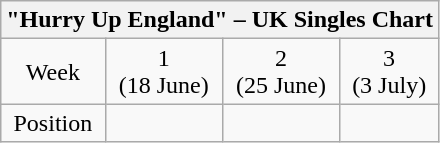<table class="wikitable">
<tr>
<th align="center" bgcolor="white" colspan="31">"Hurry Up England" – UK Singles Chart</th>
</tr>
<tr style="background-color: #white;">
<td align="center">Week</td>
<td align="center">1<br>(18 June)</td>
<td align="center">2<br>(25 June)</td>
<td align="center">3<br>(3 July)</td>
</tr>
<tr>
<td align="center" style="background-color: #white;">Position</td>
<td></td>
<td></td>
<td></td>
</tr>
</table>
